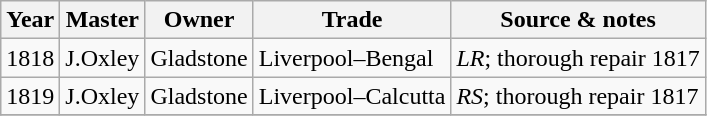<table class=" wikitable">
<tr>
<th>Year</th>
<th>Master</th>
<th>Owner</th>
<th>Trade</th>
<th>Source & notes</th>
</tr>
<tr>
<td>1818</td>
<td>J.Oxley</td>
<td>Gladstone</td>
<td>Liverpool–Bengal</td>
<td><em>LR</em>; thorough repair 1817</td>
</tr>
<tr>
<td>1819</td>
<td>J.Oxley</td>
<td>Gladstone</td>
<td>Liverpool–Calcutta</td>
<td><em>RS</em>; thorough repair 1817</td>
</tr>
<tr>
</tr>
</table>
